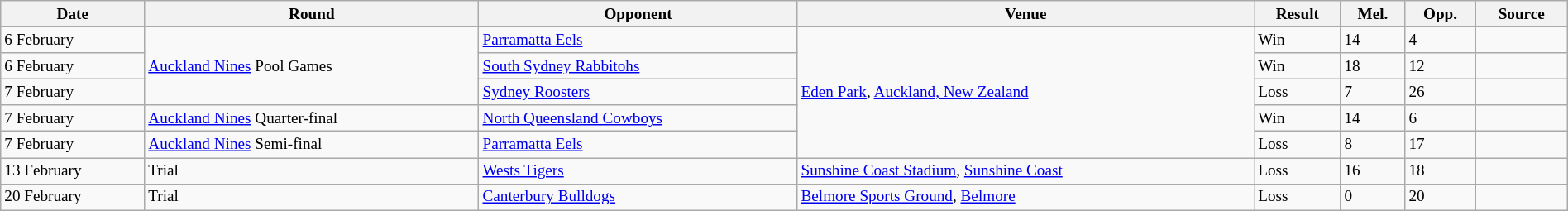<table class="wikitable" style="font-size:80%; width:100%">
<tr>
<th>Date</th>
<th>Round</th>
<th>Opponent</th>
<th>Venue</th>
<th>Result</th>
<th>Mel.</th>
<th>Opp.</th>
<th>Source</th>
</tr>
<tr>
<td>6 February</td>
<td rowspan="3"><a href='#'>Auckland Nines</a> Pool Games</td>
<td> <a href='#'>Parramatta Eels</a></td>
<td rowspan="5"><a href='#'>Eden Park</a>, <a href='#'>Auckland, New Zealand</a></td>
<td>Win</td>
<td>14</td>
<td>4</td>
<td></td>
</tr>
<tr>
<td>6 February</td>
<td> <a href='#'>South Sydney Rabbitohs</a></td>
<td>Win</td>
<td>18</td>
<td>12</td>
<td></td>
</tr>
<tr>
<td>7 February</td>
<td> <a href='#'>Sydney Roosters</a></td>
<td>Loss</td>
<td>7</td>
<td>26</td>
<td></td>
</tr>
<tr>
<td>7 February</td>
<td><a href='#'>Auckland Nines</a> Quarter-final</td>
<td> <a href='#'>North Queensland Cowboys</a></td>
<td>Win</td>
<td>14</td>
<td>6</td>
<td></td>
</tr>
<tr>
<td>7 February</td>
<td><a href='#'>Auckland Nines</a> Semi-final</td>
<td> <a href='#'>Parramatta Eels</a></td>
<td>Loss</td>
<td>8</td>
<td>17</td>
<td></td>
</tr>
<tr>
<td>13 February</td>
<td>Trial</td>
<td> <a href='#'>Wests Tigers</a></td>
<td><a href='#'>Sunshine Coast Stadium</a>, <a href='#'>Sunshine Coast</a></td>
<td>Loss</td>
<td>16</td>
<td>18</td>
<td></td>
</tr>
<tr>
<td>20 February</td>
<td>Trial</td>
<td> <a href='#'>Canterbury Bulldogs</a></td>
<td><a href='#'>Belmore Sports Ground</a>, <a href='#'>Belmore</a></td>
<td>Loss</td>
<td>0</td>
<td>20</td>
<td></td>
</tr>
</table>
